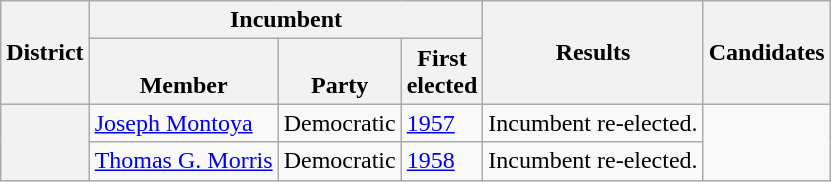<table class="wikitable sortable">
<tr>
<th rowspan=2>District</th>
<th colspan=3>Incumbent</th>
<th rowspan=2>Results</th>
<th rowspan=2 class="unsortable">Candidates</th>
</tr>
<tr valign=bottom>
<th>Member</th>
<th>Party</th>
<th>First<br>elected</th>
</tr>
<tr>
<th rowspan=2></th>
<td><a href='#'>Joseph Montoya</a></td>
<td>Democratic</td>
<td><a href='#'>1957 </a></td>
<td>Incumbent re-elected.</td>
<td rowspan=2 nowrap></td>
</tr>
<tr>
<td><a href='#'>Thomas G. Morris</a></td>
<td>Democratic</td>
<td><a href='#'>1958</a></td>
<td>Incumbent re-elected.</td>
</tr>
</table>
